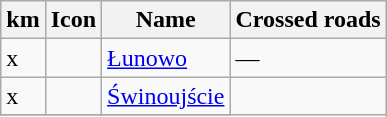<table class=wikitable>
<tr>
<th>km</th>
<th>Icon</th>
<th>Name</th>
<th>Crossed roads</th>
</tr>
<tr>
<td>x</td>
<td></td>
<td> <a href='#'>Łunowo</a></td>
<td>—</td>
</tr>
<tr>
<td>x</td>
<td></td>
<td> <a href='#'>Świnoujście</a></td>
</tr>
<tr>
</tr>
</table>
